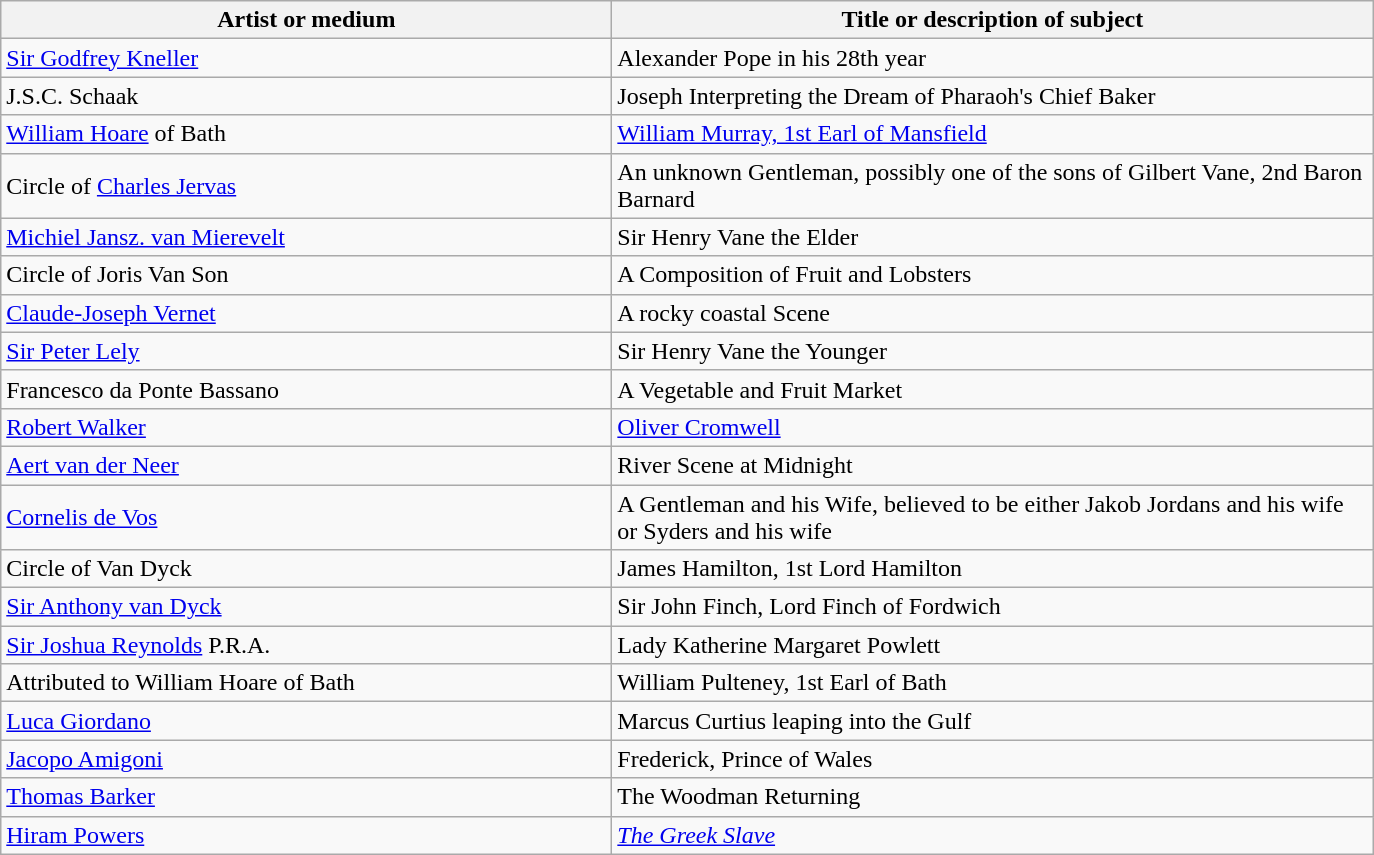<table class="wikitable sortable collapsible">
<tr>
<th scope="col" width="400">Artist or medium</th>
<th scope="col" width="500">Title or description of subject</th>
</tr>
<tr>
<td><a href='#'>Sir Godfrey Kneller</a></td>
<td>Alexander Pope in his 28th year</td>
</tr>
<tr>
<td>J.S.C. Schaak</td>
<td>Joseph Interpreting the Dream of Pharaoh's Chief Baker</td>
</tr>
<tr>
<td><a href='#'>William Hoare</a> of Bath</td>
<td><a href='#'>William Murray, 1st Earl of Mansfield</a></td>
</tr>
<tr>
<td>Circle of <a href='#'>Charles Jervas</a></td>
<td>An unknown Gentleman, possibly one of the sons of Gilbert Vane, 2nd Baron Barnard</td>
</tr>
<tr>
<td><a href='#'>Michiel Jansz. van Mierevelt</a></td>
<td>Sir Henry Vane the Elder</td>
</tr>
<tr>
<td>Circle of Joris Van Son</td>
<td>A Composition of Fruit and Lobsters</td>
</tr>
<tr>
<td><a href='#'>Claude-Joseph Vernet</a></td>
<td>A rocky coastal Scene</td>
</tr>
<tr>
<td><a href='#'>Sir Peter Lely</a></td>
<td>Sir Henry Vane the Younger</td>
</tr>
<tr>
<td>Francesco da Ponte Bassano</td>
<td>A Vegetable and Fruit Market</td>
</tr>
<tr>
<td><a href='#'>Robert Walker</a></td>
<td><a href='#'>Oliver Cromwell</a></td>
</tr>
<tr>
<td><a href='#'>Aert van der Neer</a></td>
<td>River Scene at Midnight</td>
</tr>
<tr>
<td><a href='#'>Cornelis de Vos</a></td>
<td>A Gentleman and his Wife, believed to be either Jakob Jordans and his wife or Syders and his wife</td>
</tr>
<tr>
<td>Circle of Van Dyck</td>
<td>James Hamilton, 1st Lord Hamilton</td>
</tr>
<tr>
<td><a href='#'>Sir Anthony van Dyck</a></td>
<td>Sir John Finch, Lord Finch of Fordwich</td>
</tr>
<tr>
<td><a href='#'>Sir Joshua Reynolds</a> P.R.A.</td>
<td>Lady Katherine Margaret Powlett</td>
</tr>
<tr>
<td>Attributed to William Hoare of Bath</td>
<td>William Pulteney, 1st Earl of Bath</td>
</tr>
<tr>
<td><a href='#'>Luca Giordano</a></td>
<td>Marcus Curtius leaping into the Gulf</td>
</tr>
<tr>
<td><a href='#'>Jacopo Amigoni</a></td>
<td>Frederick, Prince of Wales</td>
</tr>
<tr>
<td><a href='#'>Thomas Barker</a></td>
<td>The Woodman Returning</td>
</tr>
<tr>
<td><a href='#'>Hiram Powers</a></td>
<td><em><a href='#'>The Greek Slave</a></em></td>
</tr>
</table>
